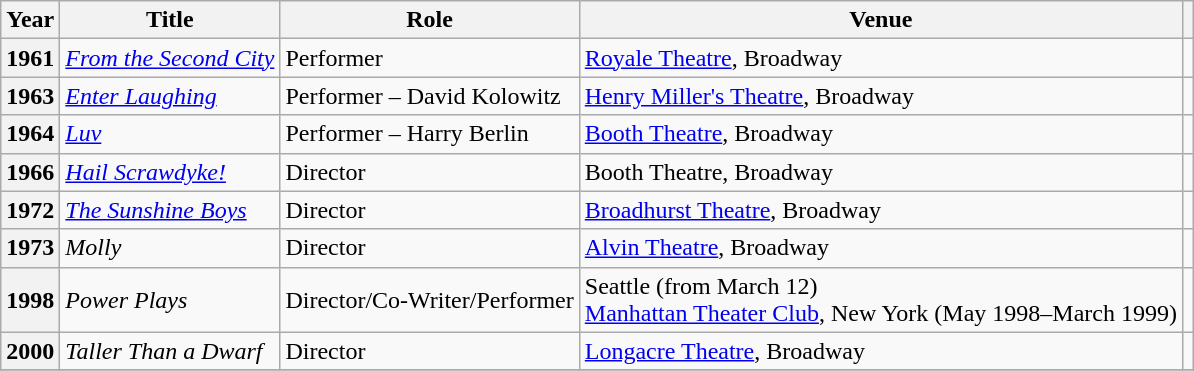<table class="wikitable plainrowheaders sortable" style="margin-right: 0;">
<tr>
<th scope="col">Year</th>
<th scope="col">Title</th>
<th scope="col">Role</th>
<th scope="col">Venue</th>
<th scope="col" class="unsortable"></th>
</tr>
<tr>
<th scope="row">1961</th>
<td><em><a href='#'>From the Second City</a></em></td>
<td>Performer</td>
<td><a href='#'>Royale Theatre</a>, Broadway</td>
<td></td>
</tr>
<tr>
<th scope="row">1963</th>
<td><em><a href='#'>Enter Laughing</a></em></td>
<td>Performer – David Kolowitz</td>
<td><a href='#'>Henry Miller's Theatre</a>, Broadway</td>
<td></td>
</tr>
<tr>
<th scope="row">1964</th>
<td><em><a href='#'>Luv</a></em></td>
<td>Performer – Harry Berlin</td>
<td><a href='#'>Booth Theatre</a>, Broadway</td>
<td></td>
</tr>
<tr>
<th scope="row">1966</th>
<td><em><a href='#'>Hail Scrawdyke!</a></em></td>
<td>Director</td>
<td>Booth Theatre, Broadway</td>
<td></td>
</tr>
<tr>
<th scope="row">1972</th>
<td><em><a href='#'>The Sunshine Boys</a></em></td>
<td>Director</td>
<td><a href='#'>Broadhurst Theatre</a>, Broadway</td>
<td></td>
</tr>
<tr>
<th scope="row">1973</th>
<td><em>Molly</em></td>
<td>Director</td>
<td><a href='#'>Alvin Theatre</a>, Broadway</td>
<td></td>
</tr>
<tr>
<th scope="row">1998</th>
<td><em>Power Plays</em></td>
<td>Director/Co-Writer/Performer</td>
<td>Seattle (from March 12) <br> <a href='#'>Manhattan Theater Club</a>, New York (May 1998–March 1999)</td>
<td></td>
</tr>
<tr>
<th scope="row">2000</th>
<td><em>Taller Than a Dwarf</em></td>
<td>Director</td>
<td><a href='#'>Longacre Theatre</a>, Broadway</td>
<td></td>
</tr>
<tr>
</tr>
</table>
